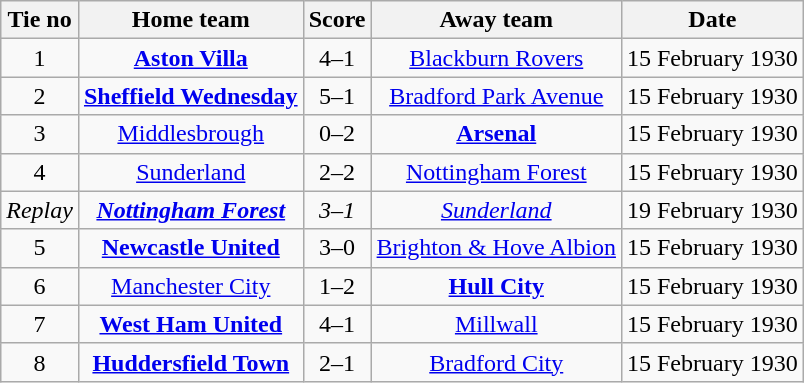<table class="wikitable" style="text-align: center">
<tr>
<th>Tie no</th>
<th>Home team</th>
<th>Score</th>
<th>Away team</th>
<th>Date</th>
</tr>
<tr>
<td>1</td>
<td><strong><a href='#'>Aston Villa</a></strong></td>
<td>4–1</td>
<td><a href='#'>Blackburn Rovers</a></td>
<td>15 February 1930</td>
</tr>
<tr>
<td>2</td>
<td><strong><a href='#'>Sheffield Wednesday</a></strong></td>
<td>5–1</td>
<td><a href='#'>Bradford Park Avenue</a></td>
<td>15 February 1930</td>
</tr>
<tr>
<td>3</td>
<td><a href='#'>Middlesbrough</a></td>
<td>0–2</td>
<td><strong><a href='#'>Arsenal</a></strong></td>
<td>15 February 1930</td>
</tr>
<tr>
<td>4</td>
<td><a href='#'>Sunderland</a></td>
<td>2–2</td>
<td><a href='#'>Nottingham Forest</a></td>
<td>15 February 1930</td>
</tr>
<tr>
<td><em>Replay</em></td>
<td><strong><em><a href='#'>Nottingham Forest</a></em></strong></td>
<td><em>3–1</em></td>
<td><em><a href='#'>Sunderland</a></em></td>
<td>19 February 1930</td>
</tr>
<tr>
<td>5</td>
<td><strong><a href='#'>Newcastle United</a></strong></td>
<td>3–0</td>
<td><a href='#'>Brighton & Hove Albion</a></td>
<td>15 February 1930</td>
</tr>
<tr>
<td>6</td>
<td><a href='#'>Manchester City</a></td>
<td>1–2</td>
<td><strong><a href='#'>Hull City</a></strong></td>
<td>15 February 1930</td>
</tr>
<tr>
<td>7</td>
<td><strong><a href='#'>West Ham United</a></strong></td>
<td>4–1</td>
<td><a href='#'>Millwall</a></td>
<td>15 February 1930</td>
</tr>
<tr>
<td>8</td>
<td><strong><a href='#'>Huddersfield Town</a></strong></td>
<td>2–1</td>
<td><a href='#'>Bradford City</a></td>
<td>15 February 1930</td>
</tr>
</table>
